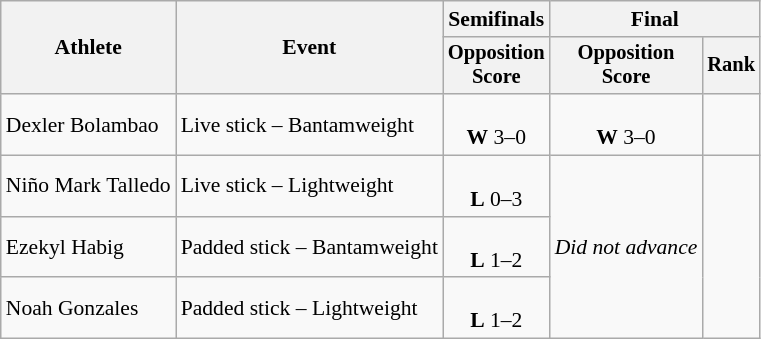<table class="wikitable" style="font-size:90%; text-align:center">
<tr>
<th rowspan=2>Athlete</th>
<th rowspan=2>Event</th>
<th>Semifinals</th>
<th colspan=2>Final</th>
</tr>
<tr style="font-size:95%">
<th>Opposition<br>Score</th>
<th>Opposition<br>Score</th>
<th>Rank</th>
</tr>
<tr align=center>
<td align=left>Dexler Bolambao</td>
<td align=left>Live stick – Bantamweight</td>
<td><br><strong>W</strong> 3–0</td>
<td><br><strong>W</strong> 3–0</td>
<td></td>
</tr>
<tr align=center>
<td align=left>Niño Mark Talledo</td>
<td align=left>Live stick – Lightweight</td>
<td><br><strong>L</strong> 0–3</td>
<td rowspan=3><em>Did not advance</em></td>
<td rowspan=3></td>
</tr>
<tr align=center>
<td align=left>Ezekyl Habig</td>
<td align=left>Padded stick – Bantamweight</td>
<td><br><strong>L</strong> 1–2</td>
</tr>
<tr align=center>
<td align=left>Noah Gonzales</td>
<td align=left>Padded stick – Lightweight</td>
<td><br><strong>L</strong> 1–2</td>
</tr>
</table>
